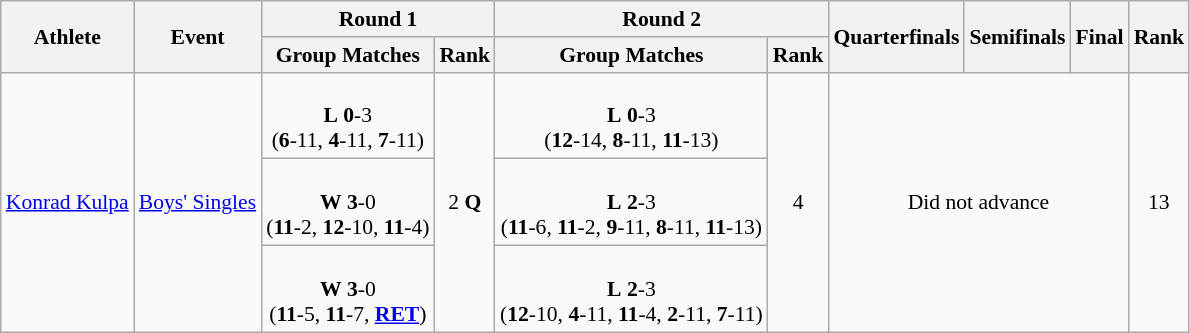<table class="wikitable" border="1" style="font-size:90%">
<tr>
<th rowspan=2>Athlete</th>
<th rowspan=2>Event</th>
<th colspan=2>Round 1</th>
<th colspan=2>Round 2</th>
<th rowspan=2>Quarterfinals</th>
<th rowspan=2>Semifinals</th>
<th rowspan=2>Final</th>
<th rowspan=2>Rank</th>
</tr>
<tr>
<th>Group Matches</th>
<th>Rank</th>
<th>Group Matches</th>
<th>Rank</th>
</tr>
<tr>
<td rowspan=3><a href='#'>Konrad Kulpa</a></td>
<td rowspan=3><a href='#'>Boys' Singles</a></td>
<td align=center> <br> <strong>L</strong> <strong>0</strong>-3 <br> (<strong>6</strong>-11, <strong>4</strong>-11, <strong>7</strong>-11)</td>
<td rowspan=3 align=center>2 <strong>Q</strong></td>
<td align=center> <br> <strong>L</strong> <strong>0</strong>-3 <br> (<strong>12</strong>-14, <strong>8</strong>-11, <strong>11</strong>-13)</td>
<td rowspan=3 align=center>4</td>
<td rowspan=3 colspan=3 align=center>Did not advance</td>
<td rowspan=3 align=center>13</td>
</tr>
<tr>
<td align=center> <br> <strong>W</strong> <strong>3</strong>-0 <br> (<strong>11</strong>-2, <strong>12</strong>-10, <strong>11</strong>-4)</td>
<td align=center> <br> <strong>L</strong> <strong>2</strong>-3 <br> (<strong>11</strong>-6, <strong>11</strong>-2, <strong>9</strong>-11, <strong>8</strong>-11, <strong>11</strong>-13)</td>
</tr>
<tr>
<td align=center> <br> <strong>W</strong> <strong>3</strong>-0 <br> (<strong>11</strong>-5, <strong>11</strong>-7, <strong><a href='#'>RET</a></strong>)</td>
<td align=center> <br> <strong>L</strong> <strong>2</strong>-3 <br> (<strong>12</strong>-10, <strong>4</strong>-11, <strong>11</strong>-4, <strong>2</strong>-11, <strong>7</strong>-11)</td>
</tr>
</table>
